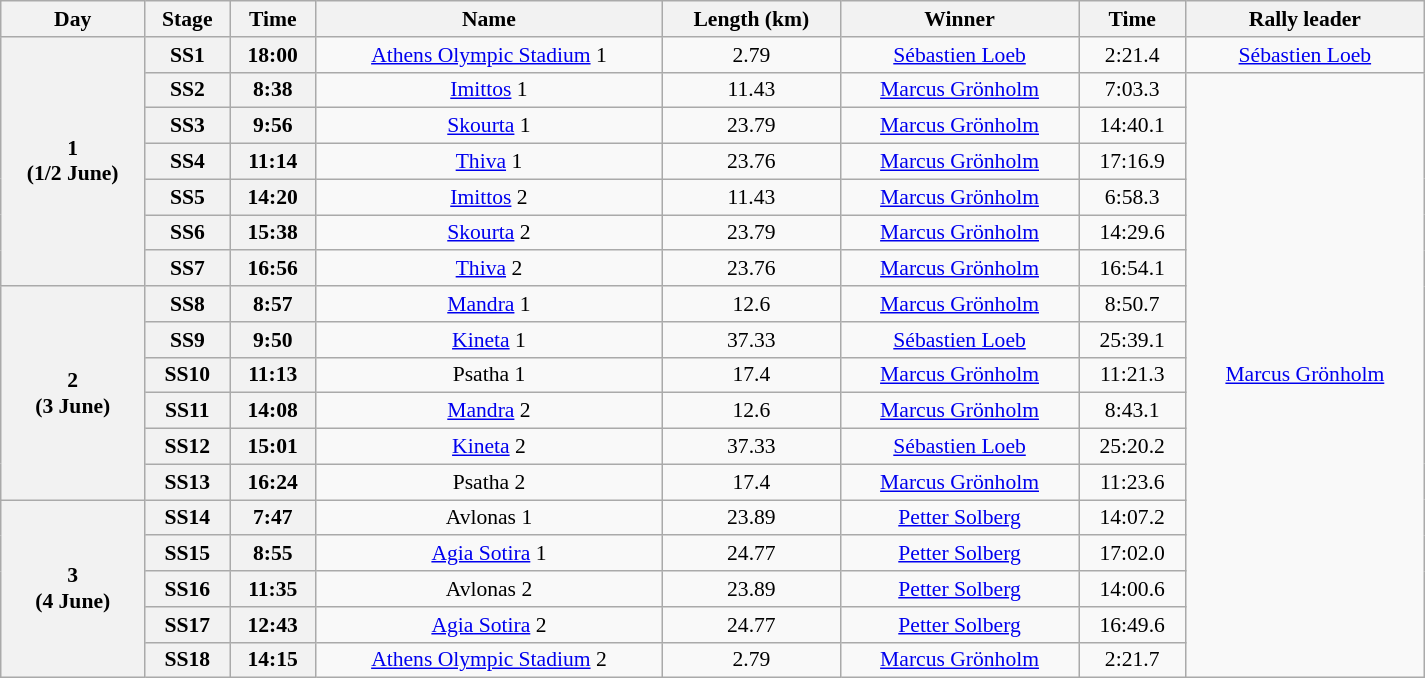<table class="wikitable" width=100% style="text-align: center; font-size: 90%; max-width: 950px;">
<tr>
<th>Day</th>
<th>Stage</th>
<th>Time</th>
<th>Name</th>
<th>Length (km)</th>
<th>Winner</th>
<th>Time</th>
<th>Rally leader</th>
</tr>
<tr>
<th rowspan=7>1<br>(1/2 June)</th>
<th>SS1</th>
<th>18:00</th>
<td><a href='#'>Athens Olympic Stadium</a> 1</td>
<td>2.79</td>
<td> <a href='#'>Sébastien Loeb</a></td>
<td>2:21.4</td>
<td> <a href='#'>Sébastien Loeb</a></td>
</tr>
<tr>
<th>SS2</th>
<th>8:38</th>
<td><a href='#'>Imittos</a> 1</td>
<td>11.43</td>
<td> <a href='#'>Marcus Grönholm</a></td>
<td>7:03.3</td>
<td rowspan=17> <a href='#'>Marcus Grönholm</a></td>
</tr>
<tr>
<th>SS3</th>
<th>9:56</th>
<td><a href='#'>Skourta</a> 1</td>
<td>23.79</td>
<td> <a href='#'>Marcus Grönholm</a></td>
<td>14:40.1</td>
</tr>
<tr>
<th>SS4</th>
<th>11:14</th>
<td><a href='#'>Thiva</a> 1</td>
<td>23.76</td>
<td> <a href='#'>Marcus Grönholm</a></td>
<td>17:16.9</td>
</tr>
<tr>
<th>SS5</th>
<th>14:20</th>
<td><a href='#'>Imittos</a> 2</td>
<td>11.43</td>
<td> <a href='#'>Marcus Grönholm</a></td>
<td>6:58.3</td>
</tr>
<tr>
<th>SS6</th>
<th>15:38</th>
<td><a href='#'>Skourta</a> 2</td>
<td>23.79</td>
<td> <a href='#'>Marcus Grönholm</a></td>
<td>14:29.6</td>
</tr>
<tr>
<th>SS7</th>
<th>16:56</th>
<td><a href='#'>Thiva</a> 2</td>
<td>23.76</td>
<td> <a href='#'>Marcus Grönholm</a></td>
<td>16:54.1</td>
</tr>
<tr>
<th rowspan=6>2<br>(3 June)</th>
<th>SS8</th>
<th>8:57</th>
<td><a href='#'>Mandra</a> 1</td>
<td>12.6</td>
<td> <a href='#'>Marcus Grönholm</a></td>
<td>8:50.7</td>
</tr>
<tr>
<th>SS9</th>
<th>9:50</th>
<td><a href='#'>Kineta</a> 1</td>
<td>37.33</td>
<td> <a href='#'>Sébastien Loeb</a></td>
<td>25:39.1</td>
</tr>
<tr>
<th>SS10</th>
<th>11:13</th>
<td>Psatha 1</td>
<td>17.4</td>
<td> <a href='#'>Marcus Grönholm</a></td>
<td>11:21.3</td>
</tr>
<tr>
<th>SS11</th>
<th>14:08</th>
<td><a href='#'>Mandra</a> 2</td>
<td>12.6</td>
<td> <a href='#'>Marcus Grönholm</a></td>
<td>8:43.1</td>
</tr>
<tr>
<th>SS12</th>
<th>15:01</th>
<td><a href='#'>Kineta</a> 2</td>
<td>37.33</td>
<td> <a href='#'>Sébastien Loeb</a></td>
<td>25:20.2</td>
</tr>
<tr>
<th>SS13</th>
<th>16:24</th>
<td>Psatha 2</td>
<td>17.4</td>
<td> <a href='#'>Marcus Grönholm</a></td>
<td>11:23.6</td>
</tr>
<tr>
<th rowspan=5>3<br>(4 June)</th>
<th>SS14</th>
<th>7:47</th>
<td>Avlonas 1</td>
<td>23.89</td>
<td> <a href='#'>Petter Solberg</a></td>
<td>14:07.2</td>
</tr>
<tr>
<th>SS15</th>
<th>8:55</th>
<td><a href='#'>Agia Sotira</a> 1</td>
<td>24.77</td>
<td> <a href='#'>Petter Solberg</a></td>
<td>17:02.0</td>
</tr>
<tr>
<th>SS16</th>
<th>11:35</th>
<td>Avlonas 2</td>
<td>23.89</td>
<td> <a href='#'>Petter Solberg</a></td>
<td>14:00.6</td>
</tr>
<tr>
<th>SS17</th>
<th>12:43</th>
<td><a href='#'>Agia Sotira</a> 2</td>
<td>24.77</td>
<td> <a href='#'>Petter Solberg</a></td>
<td>16:49.6</td>
</tr>
<tr>
<th>SS18</th>
<th>14:15</th>
<td><a href='#'>Athens Olympic Stadium</a> 2</td>
<td>2.79</td>
<td> <a href='#'>Marcus Grönholm</a></td>
<td>2:21.7</td>
</tr>
</table>
